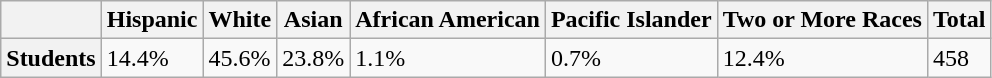<table class="wikitable">
<tr>
<th></th>
<th>Hispanic</th>
<th>White</th>
<th>Asian</th>
<th>African American</th>
<th>Pacific Islander</th>
<th>Two or More Races</th>
<th>Total</th>
</tr>
<tr>
<th>Students</th>
<td>14.4%</td>
<td>45.6%</td>
<td>23.8%</td>
<td>1.1%</td>
<td>0.7%</td>
<td>12.4%</td>
<td>458</td>
</tr>
</table>
